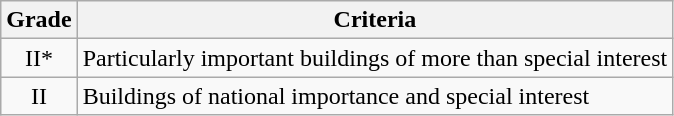<table class="wikitable">
<tr>
<th>Grade</th>
<th>Criteria</th>
</tr>
<tr>
<td align="center" >II*</td>
<td>Particularly important buildings of more than special interest</td>
</tr>
<tr>
<td align="center" >II</td>
<td>Buildings of national importance and special interest</td>
</tr>
</table>
